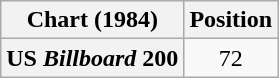<table class="wikitable plainrowheaders" style="text-align:center">
<tr>
<th scope="col">Chart (1984)</th>
<th scope="col">Position</th>
</tr>
<tr>
<th scope="row">US <em>Billboard</em> 200</th>
<td>72</td>
</tr>
</table>
